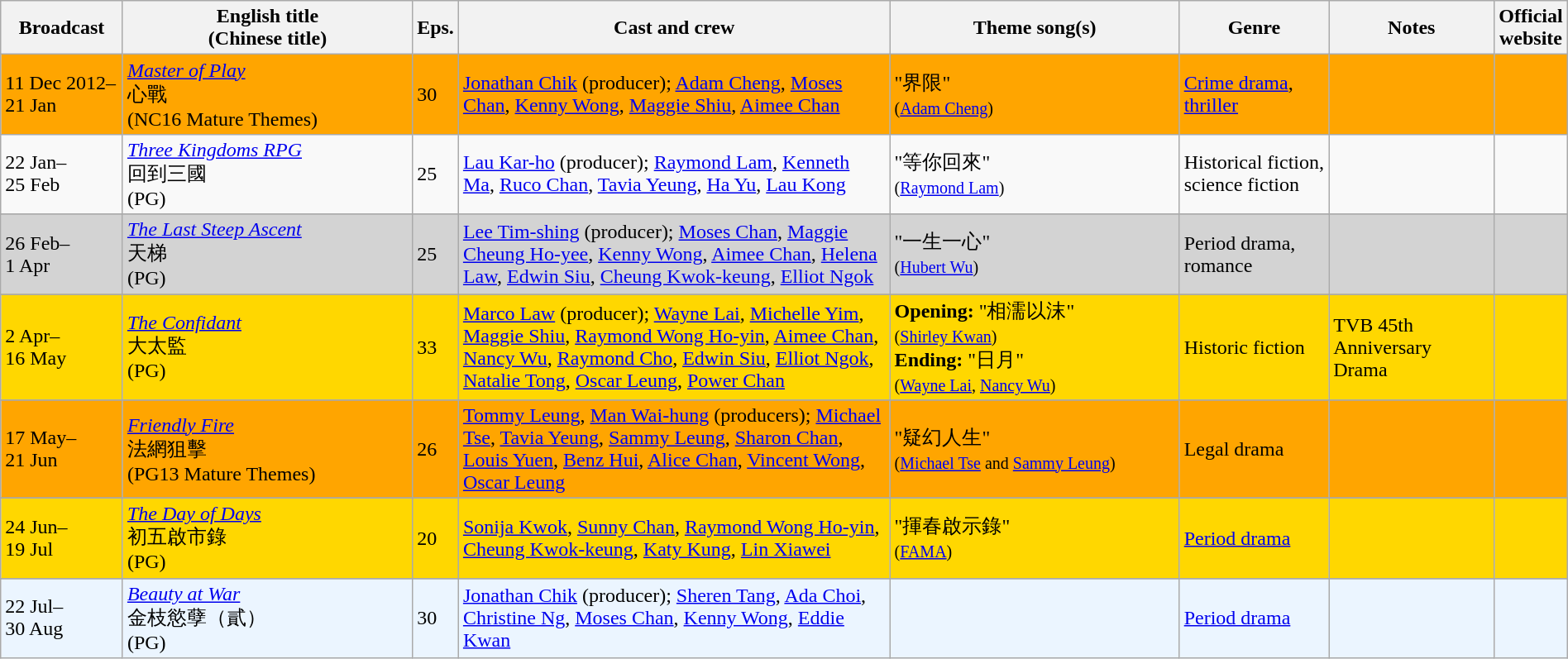<table class="wikitable sortable" width="100%" style="text-align: left">
<tr>
<th align=center width=8% bgcolor="silver">Broadcast</th>
<th align=center width=20% bgcolor="silver">English title <br> (Chinese title)</th>
<th align=center width=1% bgcolor="silver">Eps.</th>
<th align=center width=30% bgcolor="silver">Cast and crew</th>
<th align=center width=20% bgcolor="silver">Theme song(s)</th>
<th align=center width=10% bgcolor="silver">Genre</th>
<th align=center width=15% bgcolor="silver">Notes</th>
<th align=center width=1% bgcolor="silver">Official website</th>
</tr>
<tr ---- bgcolor="FFA500">
<td>11 Dec 2012–<br>21 Jan</td>
<td><em><a href='#'>Master of Play</a></em> <br> 心戰<br>(<span>NC16</span> Mature Themes)</td>
<td>30</td>
<td><a href='#'>Jonathan Chik</a> (producer); <a href='#'>Adam Cheng</a>, <a href='#'>Moses Chan</a>, <a href='#'>Kenny Wong</a>, <a href='#'>Maggie Shiu</a>, <a href='#'>Aimee Chan</a></td>
<td>"界限"<br><small>(<a href='#'>Adam Cheng</a>)</small></td>
<td><a href='#'>Crime drama</a>, <a href='#'>thriller</a></td>
<td></td>
<td></td>
</tr>
<tr>
<td>22 Jan–<br> 25 Feb</td>
<td><em><a href='#'>Three Kingdoms RPG</a></em> <br>回到三國<br>(<span>PG</span>)</td>
<td>25</td>
<td><a href='#'>Lau Kar-ho</a> (producer); <a href='#'>Raymond Lam</a>, <a href='#'>Kenneth Ma</a>, <a href='#'>Ruco Chan</a>, <a href='#'>Tavia Yeung</a>, <a href='#'>Ha Yu</a>, <a href='#'>Lau Kong</a></td>
<td>"等你回來"<br><small>(<a href='#'>Raymond Lam</a>)</small></td>
<td>Historical fiction, science fiction</td>
<td></td>
<td></td>
</tr>
<tr>
</tr>
<tr ---- bgcolor="D3D3D3">
<td>26 Feb–<br>1 Apr</td>
<td><em><a href='#'>The Last Steep Ascent</a></em><br>天梯<br>(<span>PG</span>)</td>
<td>25</td>
<td><a href='#'>Lee Tim-shing</a> (producer); <a href='#'>Moses Chan</a>, <a href='#'>Maggie Cheung Ho-yee</a>, <a href='#'>Kenny Wong</a>, <a href='#'>Aimee Chan</a>, <a href='#'>Helena Law</a>, <a href='#'>Edwin Siu</a>, <a href='#'>Cheung Kwok-keung</a>, <a href='#'>Elliot Ngok</a></td>
<td>"一生一心"<br><small>(<a href='#'>Hubert Wu</a>)</small></td>
<td>Period drama, romance</td>
<td></td>
<td></td>
</tr>
<tr>
</tr>
<tr ---- bgcolor="FFD700">
<td>2 Apr–<br>16 May</td>
<td><em><a href='#'>The Confidant</a></em><br>大太監<br>(<span>PG</span>)</td>
<td>33</td>
<td><a href='#'>Marco Law</a> (producer); <a href='#'>Wayne Lai</a>, <a href='#'>Michelle Yim</a>, <a href='#'>Maggie Shiu</a>, <a href='#'>Raymond Wong Ho-yin</a>, <a href='#'>Aimee Chan</a>, <a href='#'>Nancy Wu</a>, <a href='#'>Raymond Cho</a>, <a href='#'>Edwin Siu</a>, <a href='#'>Elliot Ngok</a>, <a href='#'>Natalie Tong</a>, <a href='#'>Oscar Leung</a>, <a href='#'>Power Chan</a></td>
<td><strong>Opening:</strong> "相濡以沫"<br><small>(<a href='#'>Shirley Kwan</a>)</small><br><strong>Ending:</strong> "日月"<br><small>(<a href='#'>Wayne Lai</a>, <a href='#'>Nancy Wu</a>)</small></td>
<td>Historic fiction</td>
<td>TVB 45th Anniversary Drama</td>
<td></td>
</tr>
<tr>
</tr>
<tr ---- bgcolor="FFA500">
<td>17 May–<br>21 Jun</td>
<td><em><a href='#'>Friendly Fire</a></em><br>法網狙擊<br>(<span>PG13</span> Mature Themes)</td>
<td>26</td>
<td><a href='#'>Tommy Leung</a>, <a href='#'>Man Wai-hung</a> (producers); <a href='#'>Michael Tse</a>, <a href='#'>Tavia Yeung</a>, <a href='#'>Sammy Leung</a>, <a href='#'>Sharon Chan</a>, <a href='#'>Louis Yuen</a>, <a href='#'>Benz Hui</a>, <a href='#'>Alice Chan</a>, <a href='#'>Vincent Wong</a>, <a href='#'>Oscar Leung</a></td>
<td>"疑幻人生" <br><small>(<a href='#'>Michael Tse</a> and <a href='#'>Sammy Leung</a>)</small></td>
<td>Legal drama</td>
<td></td>
<td></td>
</tr>
<tr>
</tr>
<tr ---- bgcolor="FFD700">
<td>24 Jun–<br>19 Jul</td>
<td><em><a href='#'>The Day of Days</a></em><br>初五啟市錄<br>(<span>PG</span>)</td>
<td>20</td>
<td><a href='#'>Sonija Kwok</a>, <a href='#'>Sunny Chan</a>, <a href='#'>Raymond Wong Ho-yin</a>, <a href='#'>Cheung Kwok-keung</a>, <a href='#'>Katy Kung</a>, <a href='#'>Lin Xiawei</a></td>
<td>"揮春啟示錄"<br><small>(<a href='#'>FAMA</a>)</small></td>
<td><a href='#'>Period drama</a></td>
<td></td>
<td></td>
</tr>
<tr>
</tr>
<tr ---- bgcolor="ebf5ff">
<td>22 Jul–<br>30 Aug</td>
<td><em><a href='#'>Beauty at War</a></em><br>金枝慾孽（貳）<br>(<span>PG</span>)</td>
<td>30</td>
<td><a href='#'>Jonathan Chik</a> (producer); <a href='#'>Sheren Tang</a>, <a href='#'>Ada Choi</a>, <a href='#'>Christine Ng</a>, <a href='#'>Moses Chan</a>, <a href='#'>Kenny Wong</a>, <a href='#'>Eddie Kwan</a></td>
<td></td>
<td><a href='#'>Period drama</a></td>
<td></td>
<td></td>
</tr>
</table>
